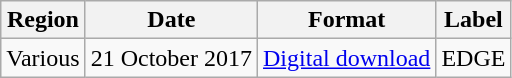<table class=wikitable>
<tr>
<th>Region</th>
<th>Date</th>
<th>Format</th>
<th>Label</th>
</tr>
<tr>
<td>Various</td>
<td>21 October 2017</td>
<td><a href='#'>Digital download</a></td>
<td>EDGE</td>
</tr>
</table>
